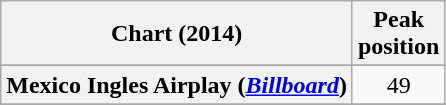<table class="wikitable sortable plainrowheaders">
<tr>
<th>Chart (2014)</th>
<th>Peak<br>position</th>
</tr>
<tr>
</tr>
<tr>
</tr>
<tr>
</tr>
<tr>
<th scope="row">Mexico Ingles Airplay (<em><a href='#'>Billboard</a></em>)</th>
<td style="text-align:center;">49</td>
</tr>
<tr>
</tr>
<tr>
</tr>
<tr>
</tr>
<tr>
</tr>
<tr>
</tr>
</table>
